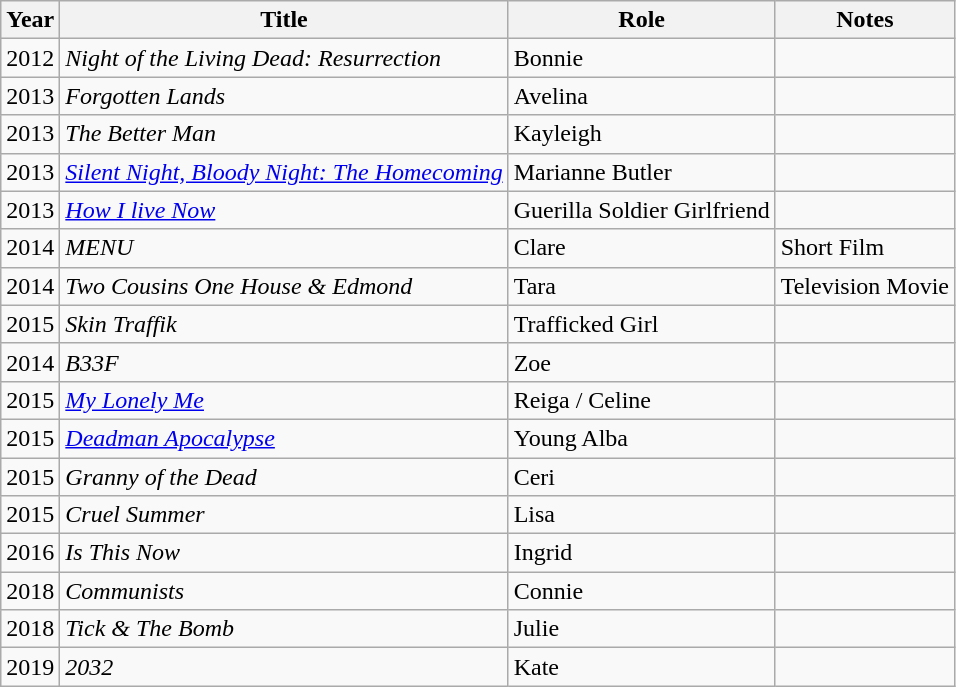<table class="wikitable sortable">
<tr>
<th>Year</th>
<th>Title</th>
<th>Role</th>
<th>Notes</th>
</tr>
<tr>
<td>2012</td>
<td><em>Night of the Living Dead: Resurrection</em></td>
<td>Bonnie</td>
<td></td>
</tr>
<tr>
<td>2013</td>
<td><em>Forgotten Lands</em></td>
<td>Avelina</td>
<td></td>
</tr>
<tr>
<td>2013</td>
<td><em>The Better Man</em></td>
<td>Kayleigh</td>
<td></td>
</tr>
<tr>
<td>2013</td>
<td><em><a href='#'>Silent Night, Bloody Night: The Homecoming</a></em></td>
<td>Marianne Butler</td>
<td></td>
</tr>
<tr>
<td>2013</td>
<td><em><a href='#'>How I live Now</a></em></td>
<td>Guerilla Soldier Girlfriend</td>
<td></td>
</tr>
<tr>
<td>2014</td>
<td><em>MENU</em></td>
<td>Clare</td>
<td>Short Film</td>
</tr>
<tr>
<td>2014</td>
<td><em>Two Cousins One House & Edmond</em></td>
<td>Tara</td>
<td>Television Movie</td>
</tr>
<tr>
<td>2015</td>
<td><em>Skin Traffik</em></td>
<td>Trafficked Girl</td>
<td></td>
</tr>
<tr>
<td>2014</td>
<td><em>B33F</em></td>
<td>Zoe</td>
<td></td>
</tr>
<tr>
<td>2015</td>
<td><em><a href='#'>My Lonely Me</a></em></td>
<td>Reiga / Celine</td>
<td></td>
</tr>
<tr>
<td>2015</td>
<td><em><a href='#'>Deadman Apocalypse</a></em></td>
<td>Young Alba</td>
<td></td>
</tr>
<tr>
<td>2015</td>
<td><em>Granny of the Dead</em></td>
<td>Ceri</td>
<td></td>
</tr>
<tr>
<td>2015</td>
<td><em>Cruel Summer</em></td>
<td>Lisa</td>
<td></td>
</tr>
<tr>
<td>2016</td>
<td><em>Is This Now</em></td>
<td>Ingrid</td>
<td></td>
</tr>
<tr>
<td>2018</td>
<td><em>Communists</em></td>
<td>Connie</td>
<td></td>
</tr>
<tr>
<td>2018</td>
<td><em>Tick & The Bomb</em></td>
<td>Julie</td>
<td></td>
</tr>
<tr>
<td>2019</td>
<td><em>2032</em></td>
<td>Kate</td>
</tr>
</table>
